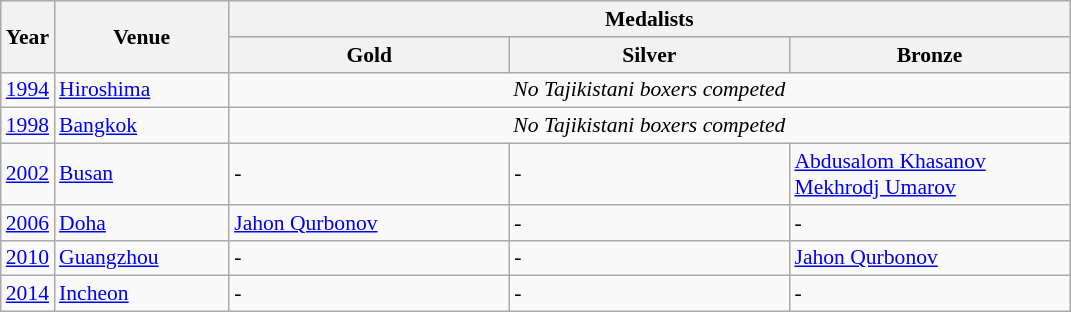<table class="wikitable" style="text-align:left; font-size:90%">
<tr>
<th rowspan=2>Year</th>
<th width=110 rowspan=2>Venue</th>
<th colspan=3>Medalists</th>
</tr>
<tr>
<th width=180 align="center">Gold</th>
<th width=180 align="center">Silver</th>
<th width=180 align="center">Bronze</th>
</tr>
<tr>
<td><a href='#'>1994</a></td>
<td><a href='#'>Hiroshima</a></td>
<td align="center" colspan=3><em>No Tajikistani boxers competed</em></td>
</tr>
<tr>
<td><a href='#'>1998</a></td>
<td><a href='#'>Bangkok</a></td>
<td align="center" colspan=3><em>No Tajikistani boxers competed</em></td>
</tr>
<tr>
<td><a href='#'>2002</a></td>
<td><a href='#'>Busan</a></td>
<td>-</td>
<td>-</td>
<td><a href='#'>Abdusalom Khasanov</a><br><a href='#'>Mekhrodj Umarov</a></td>
</tr>
<tr>
<td><a href='#'>2006</a></td>
<td><a href='#'>Doha</a></td>
<td><a href='#'>Jahon Qurbonov</a></td>
<td>-</td>
<td>-</td>
</tr>
<tr>
<td><a href='#'>2010</a></td>
<td><a href='#'>Guangzhou</a></td>
<td>-</td>
<td>-</td>
<td><a href='#'>Jahon Qurbonov</a></td>
</tr>
<tr>
<td><a href='#'>2014</a></td>
<td><a href='#'>Incheon</a></td>
<td>-</td>
<td>-</td>
<td>-</td>
</tr>
</table>
